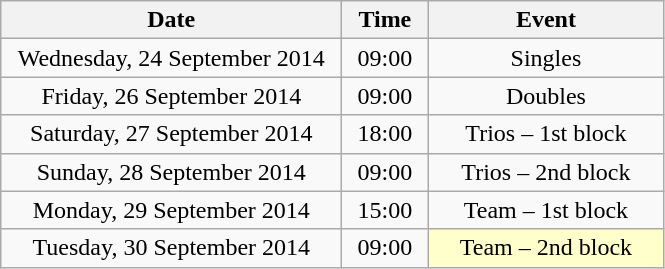<table class = "wikitable" style="text-align:center;">
<tr>
<th width=220>Date</th>
<th width=50>Time</th>
<th width=150>Event</th>
</tr>
<tr>
<td>Wednesday, 24 September 2014</td>
<td>09:00</td>
<td>Singles</td>
</tr>
<tr>
<td>Friday, 26 September 2014</td>
<td>09:00</td>
<td>Doubles</td>
</tr>
<tr>
<td>Saturday, 27 September 2014</td>
<td>18:00</td>
<td>Trios – 1st block</td>
</tr>
<tr>
<td>Sunday, 28 September 2014</td>
<td>09:00</td>
<td>Trios – 2nd block</td>
</tr>
<tr>
<td>Monday, 29 September 2014</td>
<td>15:00</td>
<td>Team – 1st block</td>
</tr>
<tr>
<td>Tuesday, 30 September 2014</td>
<td>09:00</td>
<td bgcolor=ffffcc>Team – 2nd block</td>
</tr>
</table>
